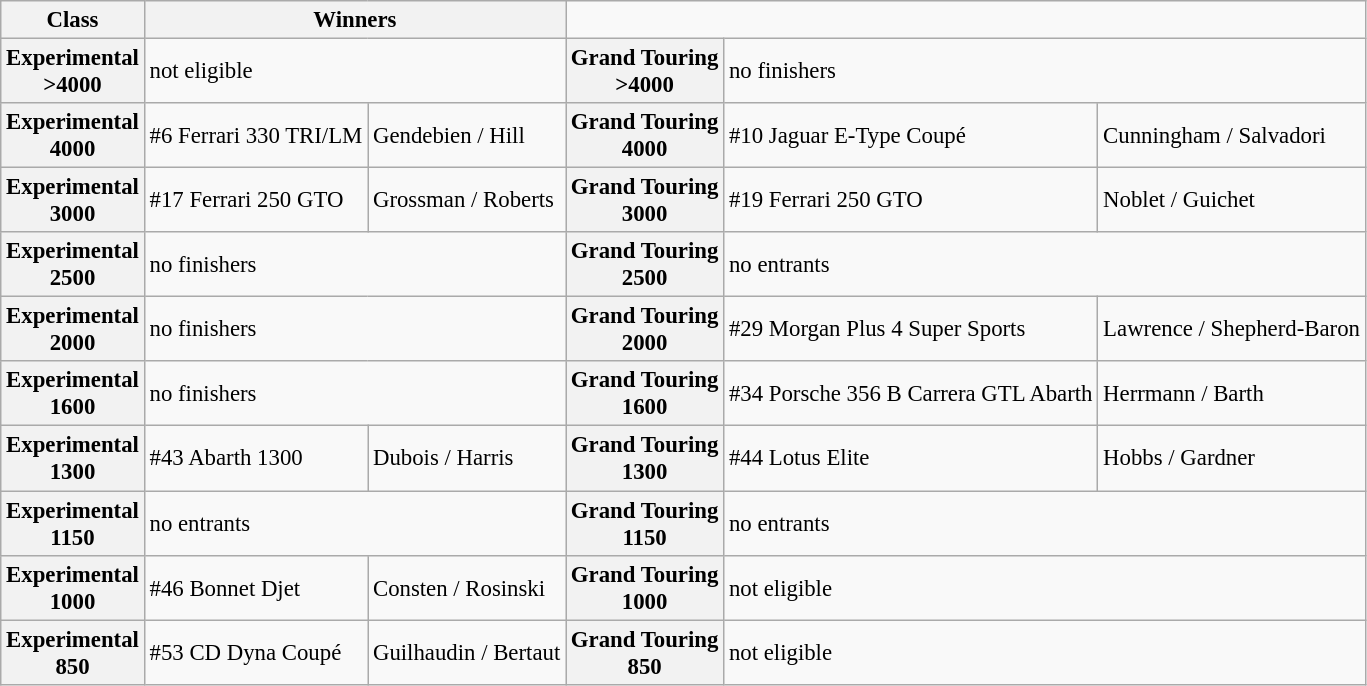<table class="wikitable" style="font-size: 95%">
<tr>
<th>Class</th>
<th colspan=2>Winners</th>
</tr>
<tr>
<th>Experimental<br> >4000</th>
<td colspan=2>not eligible</td>
<th>Grand Touring<br> >4000</th>
<td colspan=2>no finishers</td>
</tr>
<tr>
<th>Experimental<br> 4000</th>
<td>#6 Ferrari 330 TRI/LM</td>
<td>Gendebien / Hill</td>
<th>Grand Touring<br> 4000</th>
<td>#10 Jaguar E-Type Coupé</td>
<td>Cunningham / Salvadori</td>
</tr>
<tr>
<th>Experimental<br> 3000</th>
<td>#17 Ferrari 250 GTO</td>
<td>Grossman / Roberts</td>
<th>Grand Touring<br> 3000</th>
<td>#19 Ferrari 250 GTO</td>
<td>Noblet / Guichet</td>
</tr>
<tr>
<th>Experimental<br> 2500</th>
<td colspan=2>no finishers</td>
<th>Grand Touring<br> 2500</th>
<td colspan=2>no entrants</td>
</tr>
<tr>
<th>Experimental<br> 2000</th>
<td colspan=2>no finishers</td>
<th>Grand Touring<br> 2000</th>
<td>#29 Morgan Plus 4 Super Sports</td>
<td>Lawrence / Shepherd-Baron</td>
</tr>
<tr>
<th>Experimental<br> 1600</th>
<td colspan=2>no finishers</td>
<th>Grand Touring<br> 1600</th>
<td>#34 Porsche 356 B Carrera GTL Abarth</td>
<td>Herrmann / Barth</td>
</tr>
<tr>
<th>Experimental<br> 1300</th>
<td>#43 Abarth 1300</td>
<td>Dubois / Harris</td>
<th>Grand Touring<br> 1300</th>
<td>#44 Lotus Elite</td>
<td>Hobbs / Gardner</td>
</tr>
<tr>
<th>Experimental<br> 1150</th>
<td colspan=2>no entrants</td>
<th>Grand Touring<br> 1150</th>
<td colspan=2>no entrants</td>
</tr>
<tr>
<th>Experimental<br> 1000</th>
<td>#46 Bonnet Djet</td>
<td>Consten / Rosinski</td>
<th>Grand Touring<br> 1000</th>
<td colspan=2>not eligible</td>
</tr>
<tr>
<th>Experimental<br> 850</th>
<td>#53 CD Dyna Coupé</td>
<td>Guilhaudin / Bertaut</td>
<th>Grand Touring<br> 850</th>
<td colspan=2>not eligible</td>
</tr>
</table>
